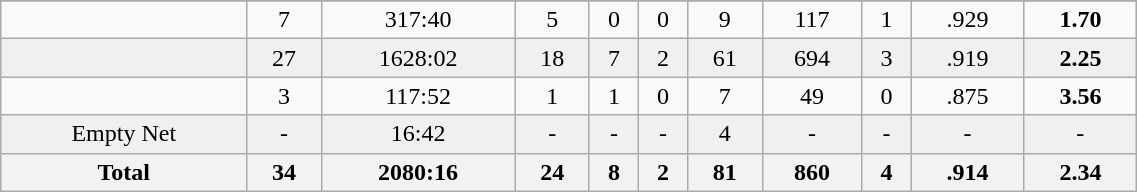<table class="wikitable sortable" width ="60%">
<tr align="center">
</tr>
<tr align="center" bgcolor="">
<td></td>
<td>7</td>
<td>317:40</td>
<td>5</td>
<td>0</td>
<td>0</td>
<td>9</td>
<td>117</td>
<td>1</td>
<td>.929</td>
<td><strong>1.70</strong></td>
</tr>
<tr align="center" bgcolor="f0f0f0">
<td></td>
<td>27</td>
<td>1628:02</td>
<td>18</td>
<td>7</td>
<td>2</td>
<td>61</td>
<td>694</td>
<td>3</td>
<td>.919</td>
<td><strong>2.25</strong></td>
</tr>
<tr align="center" bgcolor="">
<td></td>
<td>3</td>
<td>117:52</td>
<td>1</td>
<td>1</td>
<td>0</td>
<td>7</td>
<td>49</td>
<td>0</td>
<td>.875</td>
<td><strong>3.56</strong></td>
</tr>
<tr align="center" bgcolor="f0f0f0">
<td>Empty Net</td>
<td>-</td>
<td>16:42</td>
<td>-</td>
<td>-</td>
<td>-</td>
<td>4</td>
<td>-</td>
<td>-</td>
<td>-</td>
<td>-</td>
</tr>
<tr>
<th>Total</th>
<th>34</th>
<th>2080:16</th>
<th>24</th>
<th>8</th>
<th>2</th>
<th>81</th>
<th>860</th>
<th>4</th>
<th>.914</th>
<th>2.34</th>
</tr>
</table>
